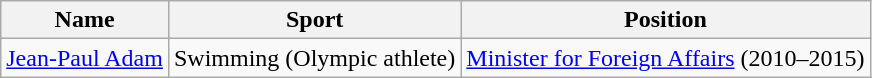<table class="wikitable sortable">
<tr>
<th>Name</th>
<th>Sport</th>
<th>Position</th>
</tr>
<tr>
<td data-sort-value="Adam,Jean-Paul"><a href='#'>Jean-Paul Adam</a></td>
<td>Swimming (Olympic athlete)</td>
<td><a href='#'>Minister for Foreign Affairs</a> (2010–2015)</td>
</tr>
</table>
